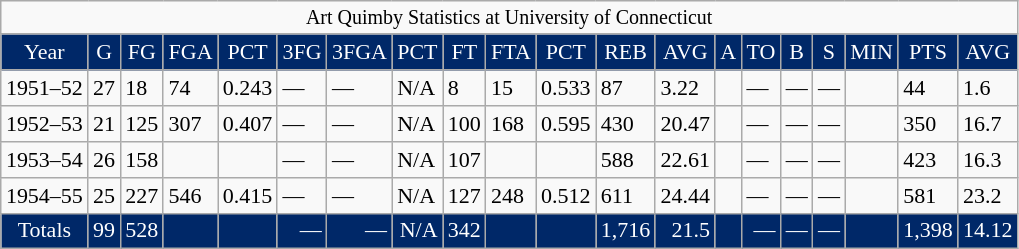<table class="wikitable">
<tr style="font-size:10pt"  align="center" valign="bottom">
<td colspan="20"  height="14">Art Quimby Statistics at University of Connecticut</td>
</tr>
<tr style="background-color:#002868;font-size:11pt;color:#FFFFFF" align="center" valign="bottom">
<td height="14">Year</td>
<td>G</td>
<td>FG</td>
<td>FGA</td>
<td>PCT</td>
<td>3FG</td>
<td>3FGA</td>
<td>PCT</td>
<td>FT</td>
<td>FTA</td>
<td>PCT</td>
<td>REB</td>
<td>AVG</td>
<td>A</td>
<td>TO</td>
<td>B</td>
<td>S</td>
<td>MIN</td>
<td>PTS</td>
<td>AVG</td>
</tr>
<tr style="font-size:11pt">
<td height="14"  align="right" valign="bottom">1951–52</td>
<td valign="bottom">27</td>
<td valign="bottom">18</td>
<td valign="bottom">74</td>
<td valign="bottom">0.243</td>
<td valign="bottom">—</td>
<td valign="bottom">—</td>
<td valign="bottom">N/A</td>
<td valign="bottom">8</td>
<td valign="bottom">15</td>
<td valign="bottom">0.533</td>
<td valign="bottom">87</td>
<td valign="bottom">3.22</td>
<td valign="bottom"></td>
<td valign="bottom">—</td>
<td valign="bottom">—</td>
<td valign="bottom">—</td>
<td valign="bottom"></td>
<td valign="bottom">44</td>
<td valign="bottom">1.6</td>
</tr>
<tr style="font-size:11pt">
<td height="14"  align="right" valign="bottom">1952–53</td>
<td valign="bottom">21</td>
<td valign="bottom">125</td>
<td valign="bottom">307</td>
<td valign="bottom">0.407</td>
<td valign="bottom">—</td>
<td valign="bottom">—</td>
<td valign="bottom">N/A</td>
<td valign="bottom">100</td>
<td valign="bottom">168</td>
<td valign="bottom">0.595</td>
<td valign="bottom">430</td>
<td valign="bottom">20.47</td>
<td valign="bottom"></td>
<td valign="bottom">—</td>
<td valign="bottom">—</td>
<td valign="bottom">—</td>
<td valign="bottom"></td>
<td valign="bottom">350</td>
<td valign="bottom">16.7</td>
</tr>
<tr style="font-size:11pt">
<td height="14"  align="right" valign="bottom">1953–54</td>
<td valign="bottom">26</td>
<td valign="bottom">158</td>
<td valign="bottom"></td>
<td valign="bottom"></td>
<td valign="bottom">—</td>
<td valign="bottom">—</td>
<td valign="bottom">N/A</td>
<td valign="bottom">107</td>
<td valign="bottom"></td>
<td valign="bottom"></td>
<td valign="bottom">588</td>
<td valign="bottom">22.61</td>
<td valign="bottom"></td>
<td valign="bottom">—</td>
<td valign="bottom">—</td>
<td valign="bottom">—</td>
<td valign="bottom"></td>
<td valign="bottom">423</td>
<td valign="bottom">16.3</td>
</tr>
<tr style="font-size:11pt">
<td height="14"  align="right" valign="bottom">1954–55</td>
<td valign="bottom">25</td>
<td valign="bottom">227</td>
<td valign="bottom">546</td>
<td valign="bottom">0.415</td>
<td valign="bottom">—</td>
<td valign="bottom">—</td>
<td valign="bottom">N/A</td>
<td valign="bottom">127</td>
<td valign="bottom">248</td>
<td valign="bottom">0.512</td>
<td valign="bottom">611</td>
<td valign="bottom">24.44</td>
<td valign="bottom"></td>
<td valign="bottom">—</td>
<td valign="bottom">—</td>
<td valign="bottom">—</td>
<td valign="bottom"></td>
<td valign="bottom">581</td>
<td valign="bottom">23.2</td>
</tr>
<tr style="background-color:#002868;font-size:11pt;color:#FFFFFF">
<td height="14"  align="center" valign="bottom">Totals</td>
<td align="right"  valign="bottom">99</td>
<td align="right"  valign="bottom">528</td>
<td align="right"  valign="bottom"></td>
<td align="right"  valign="bottom"></td>
<td align="right"  valign="bottom">—</td>
<td align="right"  valign="bottom">—</td>
<td align="right"  valign="bottom">N/A</td>
<td align="right"  valign="bottom">342</td>
<td align="right"  valign="bottom"></td>
<td align="right"  valign="bottom"></td>
<td align="right"  valign="bottom">1,716</td>
<td align="right"  valign="bottom">21.5</td>
<td align="right"  valign="bottom"></td>
<td align="right"  valign="bottom">—</td>
<td align="right"  valign="bottom">—</td>
<td align="right"  valign="bottom">—</td>
<td align="right"  valign="bottom"></td>
<td align="right"  valign="bottom">1,398</td>
<td align="right"  valign="bottom">14.12</td>
</tr>
</table>
